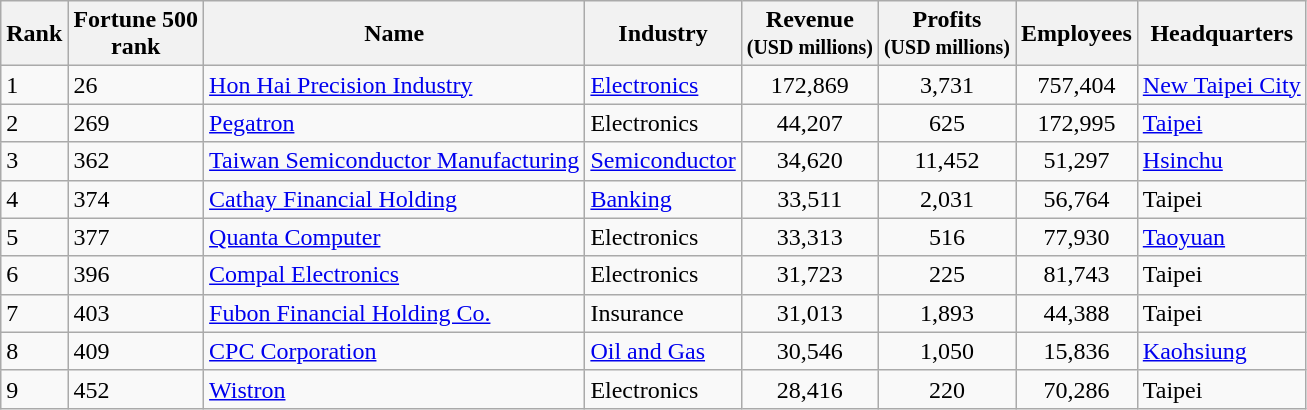<table class="wikitable sortable">
<tr>
<th>Rank</th>
<th>Fortune 500<br>rank</th>
<th>Name</th>
<th>Industry</th>
<th>Revenue<br><small>(USD millions)</small></th>
<th>Profits<br><small>(USD millions)</small></th>
<th>Employees</th>
<th>Headquarters</th>
</tr>
<tr>
<td>1</td>
<td>26</td>
<td><a href='#'>Hon Hai Precision Industry</a></td>
<td><a href='#'>Electronics</a></td>
<td style="text-align:center;">172,869</td>
<td style="text-align:center;">3,731</td>
<td style="text-align:center;">757,404</td>
<td><a href='#'>New Taipei City</a></td>
</tr>
<tr>
<td>2</td>
<td>269</td>
<td><a href='#'>Pegatron</a></td>
<td>Electronics</td>
<td style="text-align:center;">44,207</td>
<td style="text-align:center;">625</td>
<td style="text-align:center;">172,995</td>
<td><a href='#'>Taipei</a></td>
</tr>
<tr>
<td>3</td>
<td>362</td>
<td><a href='#'>Taiwan Semiconductor Manufacturing</a></td>
<td><a href='#'>Semiconductor</a></td>
<td style="text-align:center;">34,620</td>
<td style="text-align:center;">11,452</td>
<td style="text-align:center;">51,297</td>
<td><a href='#'>Hsinchu</a></td>
</tr>
<tr>
<td>4</td>
<td>374</td>
<td><a href='#'>Cathay Financial Holding</a></td>
<td><a href='#'>Banking</a></td>
<td style="text-align:center;">33,511</td>
<td style="text-align:center;">2,031</td>
<td style="text-align:center;">56,764</td>
<td>Taipei</td>
</tr>
<tr>
<td>5</td>
<td>377</td>
<td><a href='#'>Quanta Computer</a></td>
<td>Electronics</td>
<td style="text-align:center;">33,313</td>
<td style="text-align:center;">516</td>
<td style="text-align:center;">77,930</td>
<td><a href='#'>Taoyuan</a></td>
</tr>
<tr>
<td>6</td>
<td>396</td>
<td><a href='#'>Compal Electronics</a></td>
<td>Electronics</td>
<td style="text-align:center;">31,723</td>
<td style="text-align:center;">225</td>
<td style="text-align:center;">81,743</td>
<td>Taipei</td>
</tr>
<tr>
<td>7</td>
<td>403</td>
<td><a href='#'>Fubon Financial Holding Co.</a></td>
<td>Insurance</td>
<td style="text-align:center;">31,013</td>
<td style="text-align:center;">1,893</td>
<td style="text-align:center;">44,388</td>
<td>Taipei</td>
</tr>
<tr>
<td>8</td>
<td>409</td>
<td><a href='#'>CPC Corporation</a></td>
<td><a href='#'>Oil and Gas</a></td>
<td style="text-align:center;">30,546</td>
<td style="text-align:center;">1,050</td>
<td style="text-align:center;">15,836</td>
<td><a href='#'>Kaohsiung</a></td>
</tr>
<tr>
<td>9</td>
<td>452</td>
<td><a href='#'>Wistron</a></td>
<td>Electronics</td>
<td style="text-align:center;">28,416</td>
<td style="text-align:center;">220</td>
<td style="text-align:center;">70,286</td>
<td>Taipei</td>
</tr>
</table>
